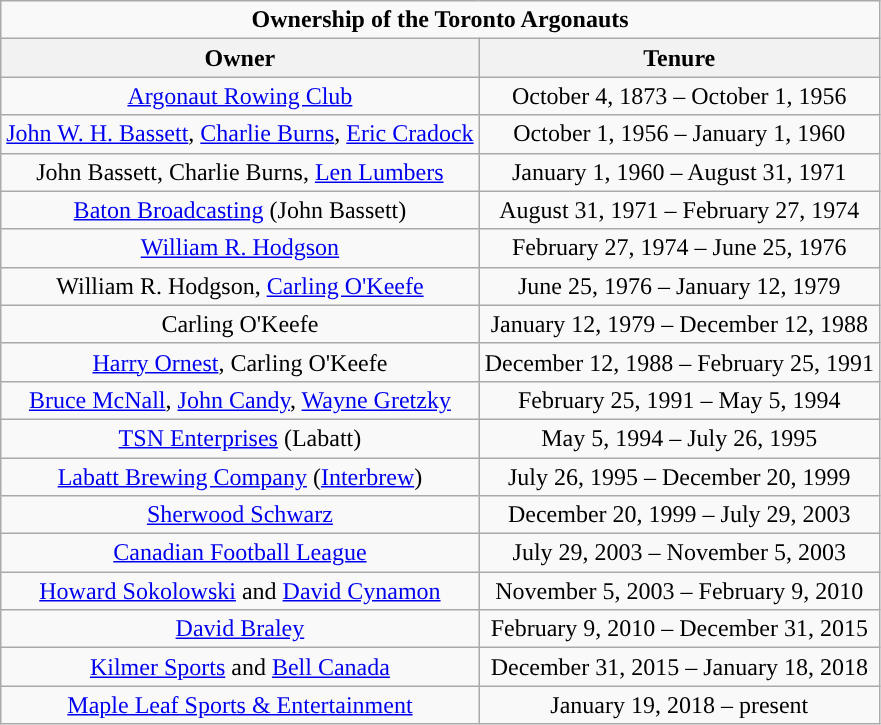<table class="wikitable floatright" style="text-align:center">
<tr>
<td colspan="2"><strong>Ownership of the Toronto Argonauts</strong><br></td>
</tr>
<tr>
<th>Owner</th>
<th>Tenure</th>
</tr>
<tr>
<td><a href='#'>Argonaut Rowing Club</a></td>
<td>October 4, 1873 – October 1, 1956</td>
</tr>
<tr>
<td><a href='#'>John W. H. Bassett</a>, <a href='#'>Charlie Burns</a>, <a href='#'>Eric Cradock</a></td>
<td>October 1, 1956 – January 1, 1960</td>
</tr>
<tr>
<td>John Bassett, Charlie Burns, <a href='#'>Len Lumbers</a></td>
<td>January 1, 1960 – August 31, 1971</td>
</tr>
<tr>
<td><a href='#'>Baton Broadcasting</a> (John Bassett)</td>
<td>August 31, 1971 – February 27, 1974</td>
</tr>
<tr>
<td><a href='#'>William R. Hodgson</a></td>
<td>February 27, 1974 – June 25, 1976</td>
</tr>
<tr>
<td>William R. Hodgson, <a href='#'>Carling O'Keefe</a></td>
<td>June 25, 1976 – January 12, 1979</td>
</tr>
<tr>
<td>Carling O'Keefe</td>
<td>January 12, 1979 – December 12, 1988</td>
</tr>
<tr>
<td><a href='#'>Harry Ornest</a>, Carling O'Keefe</td>
<td>December 12, 1988 – February 25, 1991</td>
</tr>
<tr>
<td><a href='#'>Bruce McNall</a>, <a href='#'>John Candy</a>, <a href='#'>Wayne Gretzky</a></td>
<td>February 25, 1991 – May 5, 1994</td>
</tr>
<tr>
<td><a href='#'>TSN Enterprises</a> (Labatt)</td>
<td>May 5, 1994 – July 26, 1995</td>
</tr>
<tr>
<td><a href='#'>Labatt Brewing Company</a> (<a href='#'>Interbrew</a>)</td>
<td>July 26, 1995 – December 20, 1999</td>
</tr>
<tr>
<td><a href='#'>Sherwood Schwarz</a></td>
<td>December 20, 1999 – July 29, 2003</td>
</tr>
<tr>
<td><a href='#'>Canadian Football League</a></td>
<td>July 29, 2003 – November 5, 2003</td>
</tr>
<tr>
<td><a href='#'>Howard Sokolowski</a> and <a href='#'>David Cynamon</a></td>
<td>November 5, 2003 – February 9, 2010</td>
</tr>
<tr>
<td><a href='#'>David Braley</a></td>
<td>February 9, 2010 – December 31, 2015</td>
</tr>
<tr>
<td><a href='#'>Kilmer Sports</a> and <a href='#'>Bell Canada</a></td>
<td>December 31, 2015 – January 18, 2018</td>
</tr>
<tr>
<td><a href='#'>Maple Leaf Sports & Entertainment</a></td>
<td>January 19, 2018 – present</td>
</tr>
</table>
